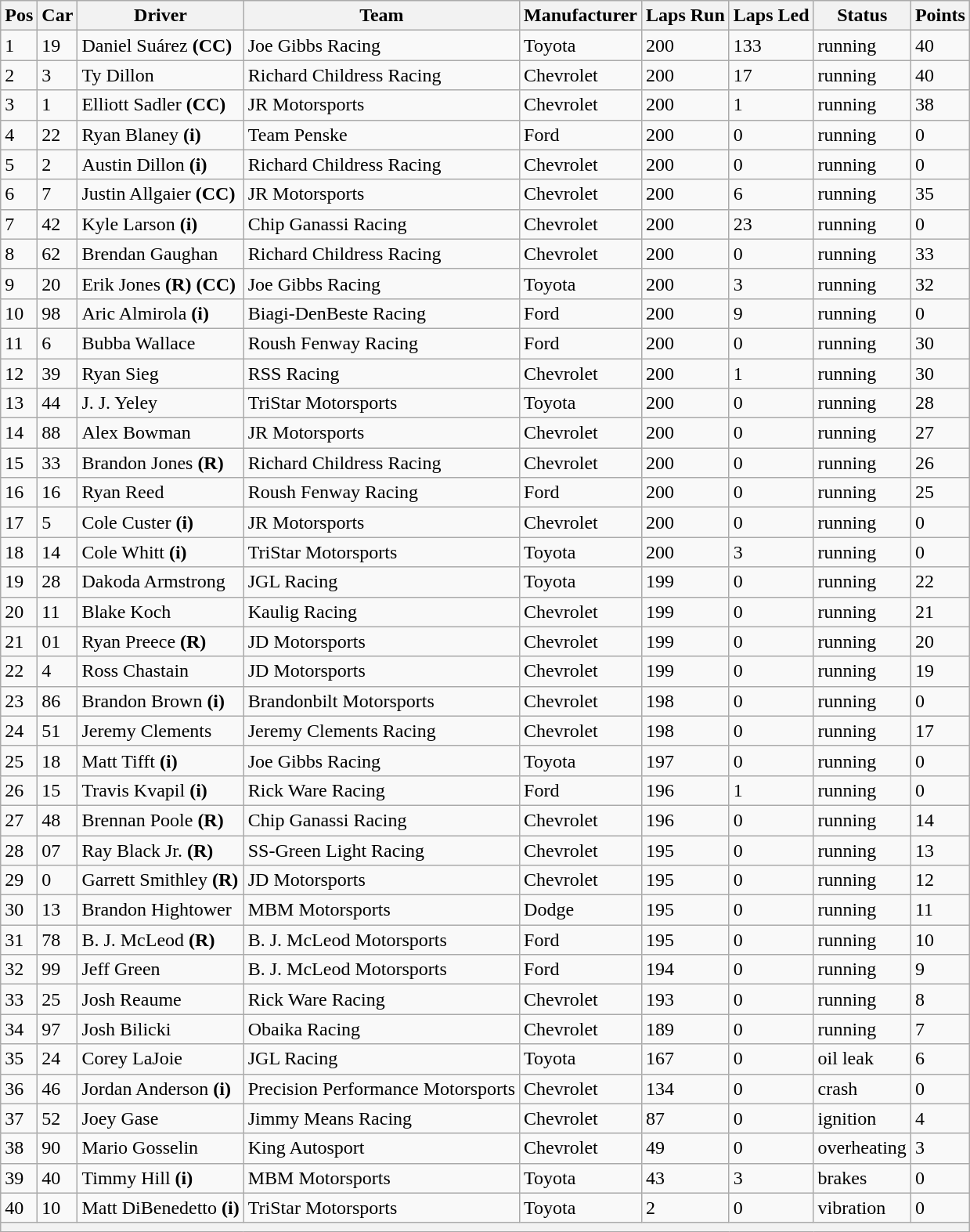<table class="sortable wikitable" border="1">
<tr>
<th>Pos</th>
<th>Car</th>
<th>Driver</th>
<th>Team</th>
<th>Manufacturer</th>
<th>Laps Run</th>
<th>Laps Led</th>
<th>Status</th>
<th>Points</th>
</tr>
<tr>
<td>1</td>
<td>19</td>
<td>Daniel Suárez <strong>(CC)</strong></td>
<td>Joe Gibbs Racing</td>
<td>Toyota</td>
<td>200</td>
<td>133</td>
<td>running</td>
<td>40</td>
</tr>
<tr>
<td>2</td>
<td>3</td>
<td>Ty Dillon</td>
<td>Richard Childress Racing</td>
<td>Chevrolet</td>
<td>200</td>
<td>17</td>
<td>running</td>
<td>40</td>
</tr>
<tr>
<td>3</td>
<td>1</td>
<td>Elliott Sadler <strong>(CC)</strong></td>
<td>JR Motorsports</td>
<td>Chevrolet</td>
<td>200</td>
<td>1</td>
<td>running</td>
<td>38</td>
</tr>
<tr>
<td>4</td>
<td>22</td>
<td>Ryan Blaney <strong>(i)</strong></td>
<td>Team Penske</td>
<td>Ford</td>
<td>200</td>
<td>0</td>
<td>running</td>
<td>0</td>
</tr>
<tr>
<td>5</td>
<td>2</td>
<td>Austin Dillon <strong>(i)</strong></td>
<td>Richard Childress Racing</td>
<td>Chevrolet</td>
<td>200</td>
<td>0</td>
<td>running</td>
<td>0</td>
</tr>
<tr>
<td>6</td>
<td>7</td>
<td>Justin Allgaier <strong>(CC)</strong></td>
<td>JR Motorsports</td>
<td>Chevrolet</td>
<td>200</td>
<td>6</td>
<td>running</td>
<td>35</td>
</tr>
<tr>
<td>7</td>
<td>42</td>
<td>Kyle Larson <strong>(i)</strong></td>
<td>Chip Ganassi Racing</td>
<td>Chevrolet</td>
<td>200</td>
<td>23</td>
<td>running</td>
<td>0</td>
</tr>
<tr>
<td>8</td>
<td>62</td>
<td>Brendan Gaughan</td>
<td>Richard Childress Racing</td>
<td>Chevrolet</td>
<td>200</td>
<td>0</td>
<td>running</td>
<td>33</td>
</tr>
<tr>
<td>9</td>
<td>20</td>
<td>Erik Jones <strong>(R)</strong> <strong>(CC)</strong></td>
<td>Joe Gibbs Racing</td>
<td>Toyota</td>
<td>200</td>
<td>3</td>
<td>running</td>
<td>32</td>
</tr>
<tr>
<td>10</td>
<td>98</td>
<td>Aric Almirola <strong>(i)</strong></td>
<td>Biagi-DenBeste Racing</td>
<td>Ford</td>
<td>200</td>
<td>9</td>
<td>running</td>
<td>0</td>
</tr>
<tr>
<td>11</td>
<td>6</td>
<td>Bubba Wallace</td>
<td>Roush Fenway Racing</td>
<td>Ford</td>
<td>200</td>
<td>0</td>
<td>running</td>
<td>30</td>
</tr>
<tr>
<td>12</td>
<td>39</td>
<td>Ryan Sieg</td>
<td>RSS Racing</td>
<td>Chevrolet</td>
<td>200</td>
<td>1</td>
<td>running</td>
<td>30</td>
</tr>
<tr>
<td>13</td>
<td>44</td>
<td>J. J. Yeley</td>
<td>TriStar Motorsports</td>
<td>Toyota</td>
<td>200</td>
<td>0</td>
<td>running</td>
<td>28</td>
</tr>
<tr>
<td>14</td>
<td>88</td>
<td>Alex Bowman</td>
<td>JR Motorsports</td>
<td>Chevrolet</td>
<td>200</td>
<td>0</td>
<td>running</td>
<td>27</td>
</tr>
<tr>
<td>15</td>
<td>33</td>
<td>Brandon Jones <strong>(R)</strong></td>
<td>Richard Childress Racing</td>
<td>Chevrolet</td>
<td>200</td>
<td>0</td>
<td>running</td>
<td>26</td>
</tr>
<tr>
<td>16</td>
<td>16</td>
<td>Ryan Reed</td>
<td>Roush Fenway Racing</td>
<td>Ford</td>
<td>200</td>
<td>0</td>
<td>running</td>
<td>25</td>
</tr>
<tr>
<td>17</td>
<td>5</td>
<td>Cole Custer <strong>(i)</strong></td>
<td>JR Motorsports</td>
<td>Chevrolet</td>
<td>200</td>
<td>0</td>
<td>running</td>
<td>0</td>
</tr>
<tr>
<td>18</td>
<td>14</td>
<td>Cole Whitt <strong>(i)</strong></td>
<td>TriStar Motorsports</td>
<td>Toyota</td>
<td>200</td>
<td>3</td>
<td>running</td>
<td>0</td>
</tr>
<tr>
<td>19</td>
<td>28</td>
<td>Dakoda Armstrong</td>
<td>JGL Racing</td>
<td>Toyota</td>
<td>199</td>
<td>0</td>
<td>running</td>
<td>22</td>
</tr>
<tr>
<td>20</td>
<td>11</td>
<td>Blake Koch</td>
<td>Kaulig Racing</td>
<td>Chevrolet</td>
<td>199</td>
<td>0</td>
<td>running</td>
<td>21</td>
</tr>
<tr>
<td>21</td>
<td>01</td>
<td>Ryan Preece <strong>(R)</strong></td>
<td>JD Motorsports</td>
<td>Chevrolet</td>
<td>199</td>
<td>0</td>
<td>running</td>
<td>20</td>
</tr>
<tr>
<td>22</td>
<td>4</td>
<td>Ross Chastain</td>
<td>JD Motorsports</td>
<td>Chevrolet</td>
<td>199</td>
<td>0</td>
<td>running</td>
<td>19</td>
</tr>
<tr>
<td>23</td>
<td>86</td>
<td>Brandon Brown <strong>(i)</strong></td>
<td>Brandonbilt Motorsports</td>
<td>Chevrolet</td>
<td>198</td>
<td>0</td>
<td>running</td>
<td>0</td>
</tr>
<tr>
<td>24</td>
<td>51</td>
<td>Jeremy Clements</td>
<td>Jeremy Clements Racing</td>
<td>Chevrolet</td>
<td>198</td>
<td>0</td>
<td>running</td>
<td>17</td>
</tr>
<tr>
<td>25</td>
<td>18</td>
<td>Matt Tifft <strong>(i)</strong></td>
<td>Joe Gibbs Racing</td>
<td>Toyota</td>
<td>197</td>
<td>0</td>
<td>running</td>
<td>0</td>
</tr>
<tr>
<td>26</td>
<td>15</td>
<td>Travis Kvapil <strong>(i)</strong></td>
<td>Rick Ware Racing</td>
<td>Ford</td>
<td>196</td>
<td>1</td>
<td>running</td>
<td>0</td>
</tr>
<tr>
<td>27</td>
<td>48</td>
<td>Brennan Poole <strong>(R)</strong></td>
<td>Chip Ganassi Racing</td>
<td>Chevrolet</td>
<td>196</td>
<td>0</td>
<td>running</td>
<td>14</td>
</tr>
<tr>
<td>28</td>
<td>07</td>
<td>Ray Black Jr. <strong>(R)</strong></td>
<td>SS-Green Light Racing</td>
<td>Chevrolet</td>
<td>195</td>
<td>0</td>
<td>running</td>
<td>13</td>
</tr>
<tr>
<td>29</td>
<td>0</td>
<td>Garrett Smithley <strong>(R)</strong></td>
<td>JD Motorsports</td>
<td>Chevrolet</td>
<td>195</td>
<td>0</td>
<td>running</td>
<td>12</td>
</tr>
<tr>
<td>30</td>
<td>13</td>
<td>Brandon Hightower</td>
<td>MBM Motorsports</td>
<td>Dodge</td>
<td>195</td>
<td>0</td>
<td>running</td>
<td>11</td>
</tr>
<tr>
<td>31</td>
<td>78</td>
<td>B. J. McLeod <strong>(R)</strong></td>
<td>B. J. McLeod Motorsports</td>
<td>Ford</td>
<td>195</td>
<td>0</td>
<td>running</td>
<td>10</td>
</tr>
<tr>
<td>32</td>
<td>99</td>
<td>Jeff Green</td>
<td>B. J. McLeod Motorsports</td>
<td>Ford</td>
<td>194</td>
<td>0</td>
<td>running</td>
<td>9</td>
</tr>
<tr>
<td>33</td>
<td>25</td>
<td>Josh Reaume</td>
<td>Rick Ware Racing</td>
<td>Chevrolet</td>
<td>193</td>
<td>0</td>
<td>running</td>
<td>8</td>
</tr>
<tr>
<td>34</td>
<td>97</td>
<td>Josh Bilicki</td>
<td>Obaika Racing</td>
<td>Chevrolet</td>
<td>189</td>
<td>0</td>
<td>running</td>
<td>7</td>
</tr>
<tr>
<td>35</td>
<td>24</td>
<td>Corey LaJoie</td>
<td>JGL Racing</td>
<td>Toyota</td>
<td>167</td>
<td>0</td>
<td>oil leak</td>
<td>6</td>
</tr>
<tr>
<td>36</td>
<td>46</td>
<td>Jordan Anderson <strong>(i)</strong></td>
<td>Precision Performance Motorsports</td>
<td>Chevrolet</td>
<td>134</td>
<td>0</td>
<td>crash</td>
<td>0</td>
</tr>
<tr>
<td>37</td>
<td>52</td>
<td>Joey Gase</td>
<td>Jimmy Means Racing</td>
<td>Chevrolet</td>
<td>87</td>
<td>0</td>
<td>ignition</td>
<td>4</td>
</tr>
<tr>
<td>38</td>
<td>90</td>
<td>Mario Gosselin</td>
<td>King Autosport</td>
<td>Chevrolet</td>
<td>49</td>
<td>0</td>
<td>overheating</td>
<td>3</td>
</tr>
<tr>
<td>39</td>
<td>40</td>
<td>Timmy Hill <strong>(i)</strong></td>
<td>MBM Motorsports</td>
<td>Toyota</td>
<td>43</td>
<td>3</td>
<td>brakes</td>
<td>0</td>
</tr>
<tr>
<td>40</td>
<td>10</td>
<td>Matt DiBenedetto <strong>(i)</strong></td>
<td>TriStar Motorsports</td>
<td>Toyota</td>
<td>2</td>
<td>0</td>
<td>vibration</td>
<td>0</td>
</tr>
<tr>
<th colspan="9"></th>
</tr>
</table>
